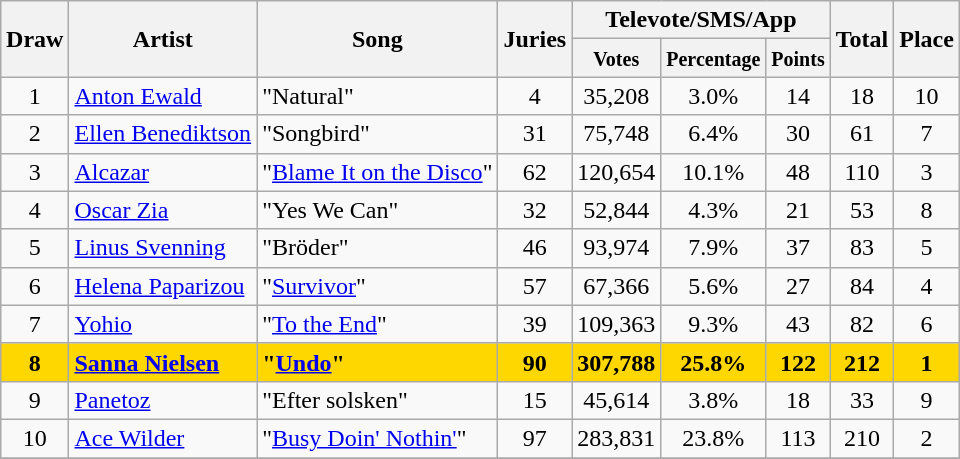<table class="sortable wikitable" style="margin: 1em auto 1em auto; text-align:center;">
<tr>
<th rowspan="2">Draw</th>
<th rowspan="2">Artist</th>
<th rowspan="2">Song</th>
<th rowspan="2">Juries</th>
<th colspan="3">Televote/SMS/App</th>
<th rowspan="2">Total</th>
<th rowspan="2">Place</th>
</tr>
<tr>
<th><small>Votes</small></th>
<th><small>Percentage</small></th>
<th><small>Points</small></th>
</tr>
<tr>
<td>1</td>
<td align="left"><a href='#'>Anton Ewald</a></td>
<td align="left">"Natural"</td>
<td>4</td>
<td>35,208</td>
<td>3.0%</td>
<td>14</td>
<td>18</td>
<td>10</td>
</tr>
<tr>
<td>2</td>
<td align="left"><a href='#'>Ellen Benediktson</a></td>
<td align="left">"Songbird"</td>
<td>31</td>
<td>75,748</td>
<td>6.4%</td>
<td>30</td>
<td>61</td>
<td>7</td>
</tr>
<tr>
<td>3</td>
<td align="left"><a href='#'>Alcazar</a></td>
<td align="left">"<a href='#'>Blame It on the Disco</a>"</td>
<td>62</td>
<td>120,654</td>
<td>10.1%</td>
<td>48</td>
<td>110</td>
<td>3</td>
</tr>
<tr>
<td>4</td>
<td align="left"><a href='#'>Oscar Zia</a></td>
<td align="left">"Yes We Can"</td>
<td>32</td>
<td>52,844</td>
<td>4.3%</td>
<td>21</td>
<td>53</td>
<td>8</td>
</tr>
<tr>
<td>5</td>
<td align="left"><a href='#'>Linus Svenning</a></td>
<td align="left">"Bröder"</td>
<td>46</td>
<td>93,974</td>
<td>7.9%</td>
<td>37</td>
<td>83</td>
<td>5</td>
</tr>
<tr>
<td>6</td>
<td align="left"><a href='#'>Helena Paparizou</a></td>
<td align="left">"<a href='#'>Survivor</a>"</td>
<td>57</td>
<td>67,366</td>
<td>5.6%</td>
<td>27</td>
<td>84</td>
<td>4</td>
</tr>
<tr>
<td>7</td>
<td align="left"><a href='#'>Yohio</a></td>
<td align="left">"<a href='#'>To the End</a>"</td>
<td>39</td>
<td>109,363</td>
<td>9.3%</td>
<td>43</td>
<td>82</td>
<td>6</td>
</tr>
<tr style="font-weight:bold;background:gold;">
<td>8</td>
<td align="left"><a href='#'>Sanna Nielsen</a></td>
<td align="left">"<a href='#'>Undo</a>"</td>
<td>90</td>
<td><strong>307,788</strong></td>
<td><strong>25.8%</strong></td>
<td><strong>122</strong></td>
<td><strong>212</strong></td>
<td><strong>1</strong></td>
</tr>
<tr>
<td>9</td>
<td align="left"><a href='#'>Panetoz</a></td>
<td align="left">"Efter solsken"</td>
<td>15</td>
<td>45,614</td>
<td>3.8%</td>
<td>18</td>
<td>33</td>
<td>9</td>
</tr>
<tr>
<td>10</td>
<td align="left"><a href='#'>Ace Wilder</a></td>
<td align="left">"<a href='#'>Busy Doin' Nothin'</a>"</td>
<td>97</td>
<td>283,831</td>
<td>23.8%</td>
<td>113</td>
<td>210</td>
<td>2</td>
</tr>
<tr>
</tr>
</table>
